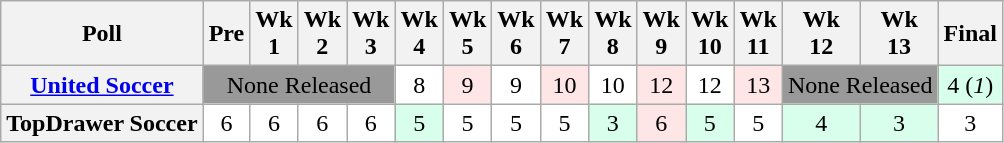<table class="wikitable" style="white-space:nowrap;text-align:center;">
<tr>
<th>Poll</th>
<th>Pre</th>
<th>Wk<br>1</th>
<th>Wk<br>2</th>
<th>Wk<br>3</th>
<th>Wk<br>4</th>
<th>Wk<br>5</th>
<th>Wk<br>6</th>
<th>Wk<br>7</th>
<th>Wk<br>8</th>
<th>Wk<br>9</th>
<th>Wk<br>10</th>
<th>Wk<br>11</th>
<th>Wk<br>12</th>
<th>Wk<br>13</th>
<th>Final<br></th>
</tr>
<tr>
<th><a href='#'>United Soccer</a></th>
<td colspan=4 style="background:#999;">None Released</td>
<td style="background:#FFFFFF;">8</td>
<td style="background:#FFE6E6;">9</td>
<td style="background:#FFFFFF;">9</td>
<td style="background:#FFE6E6;">10</td>
<td style="background:#FFFFFF;">10</td>
<td style="background:#FFE6E6;">12</td>
<td style="background:#FFFFFF;">12</td>
<td style="background:#FFE6E6;">13</td>
<td colspan=2 style="background:#999;">None Released</td>
<td style="background:#D8FFEB;">4 (<em>1</em>)</td>
</tr>
<tr>
<th>TopDrawer Soccer </th>
<td style="background:#FFFFFF;">6</td>
<td style="background:#FFFFFF;">6</td>
<td style="background:#FFFFFF;">6</td>
<td style="background:#FFFFFF;">6</td>
<td style="background:#D8FFEB;">5</td>
<td style="background:#FFFFFF;">5</td>
<td style="background:#FFFFFF;">5</td>
<td style="background:#FFFFFF;">5</td>
<td style="background:#D8FFEB;">3</td>
<td style="background:#FFE6E6;">6</td>
<td style="background:#D8FFEB;">5</td>
<td style="background:#FFFFFF;">5</td>
<td style="background:#D8FFEB;">4</td>
<td style="background:#D8FFEB;">3</td>
<td style="background:#FFFFFF;">3</td>
</tr>
</table>
